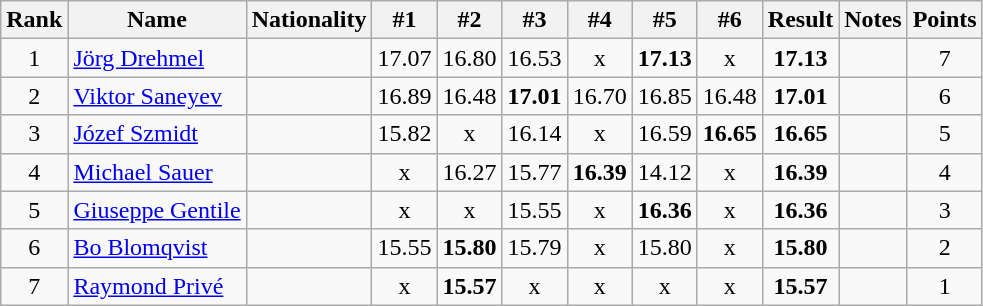<table class="wikitable sortable" style="text-align:center">
<tr>
<th>Rank</th>
<th>Name</th>
<th>Nationality</th>
<th>#1</th>
<th>#2</th>
<th>#3</th>
<th>#4</th>
<th>#5</th>
<th>#6</th>
<th>Result</th>
<th>Notes</th>
<th>Points</th>
</tr>
<tr>
<td>1</td>
<td align=left><a href='#'>Jörg Drehmel</a></td>
<td align=left></td>
<td>17.07</td>
<td>16.80</td>
<td>16.53</td>
<td>x</td>
<td><strong>17.13</strong></td>
<td>x</td>
<td><strong>17.13</strong></td>
<td></td>
<td>7</td>
</tr>
<tr>
<td>2</td>
<td align=left><a href='#'>Viktor Saneyev</a></td>
<td align=left></td>
<td>16.89</td>
<td>16.48</td>
<td><strong>17.01</strong></td>
<td>16.70</td>
<td>16.85</td>
<td>16.48</td>
<td><strong>17.01</strong></td>
<td></td>
<td>6</td>
</tr>
<tr>
<td>3</td>
<td align=left><a href='#'>Józef Szmidt</a></td>
<td align=left></td>
<td>15.82</td>
<td>x</td>
<td>16.14</td>
<td>x</td>
<td>16.59</td>
<td><strong>16.65</strong></td>
<td><strong>16.65</strong></td>
<td></td>
<td>5</td>
</tr>
<tr>
<td>4</td>
<td align=left><a href='#'>Michael Sauer</a></td>
<td align=left></td>
<td>x</td>
<td>16.27</td>
<td>15.77</td>
<td><strong>16.39</strong></td>
<td>14.12</td>
<td>x</td>
<td><strong>16.39</strong></td>
<td></td>
<td>4</td>
</tr>
<tr>
<td>5</td>
<td align=left><a href='#'>Giuseppe Gentile</a></td>
<td align=left></td>
<td>x</td>
<td>x</td>
<td>15.55</td>
<td>x</td>
<td><strong>16.36</strong></td>
<td>x</td>
<td><strong>16.36</strong></td>
<td></td>
<td>3</td>
</tr>
<tr>
<td>6</td>
<td align=left><a href='#'>Bo Blomqvist</a></td>
<td align=left></td>
<td>15.55</td>
<td><strong>15.80</strong></td>
<td>15.79</td>
<td>x</td>
<td>15.80</td>
<td>x</td>
<td><strong>15.80</strong></td>
<td></td>
<td>2</td>
</tr>
<tr>
<td>7</td>
<td align=left><a href='#'>Raymond Privé</a></td>
<td align=left></td>
<td>x</td>
<td><strong>15.57</strong></td>
<td>x</td>
<td>x</td>
<td>x</td>
<td>x</td>
<td><strong>15.57</strong></td>
<td></td>
<td>1</td>
</tr>
</table>
